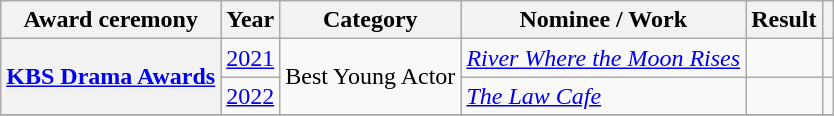<table class="wikitable plainrowheaders sortable">
<tr>
<th scope="col">Award ceremony</th>
<th scope="col">Year</th>
<th scope="col">Category</th>
<th scope="col">Nominee / Work</th>
<th scope="col">Result</th>
<th scope="col" class="unsortable"></th>
</tr>
<tr>
<th scope="row"  rowspan="2"><a href='#'>KBS Drama Awards</a></th>
<td><a href='#'>2021</a></td>
<td rowspan="2">Best Young Actor</td>
<td rowspan="1"><em><a href='#'>River Where the Moon Rises</a></em></td>
<td></td>
<td></td>
</tr>
<tr>
<td><a href='#'>2022</a></td>
<td><em><a href='#'>The Law Cafe</a></em></td>
<td></td>
<td></td>
</tr>
<tr>
</tr>
</table>
